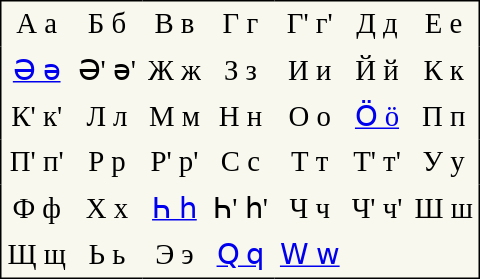<table cellpadding=4 style="font-size:larger; text-align:center; border-color:black; border-width:1px; border-style:solid; border-collapse:collapse; background-color:#F8F8EF;" summary="Forty-three letters of the Ossetian Cyrillic alphabet, capital and lowercase">
<tr>
<td>А а</td>
<td>Б б</td>
<td>В в</td>
<td>Г г</td>
<td>Г' г'</td>
<td>Д д</td>
<td>Е е</td>
</tr>
<tr>
<td><a href='#'>Ә ә</a></td>
<td>Ә' ә'</td>
<td>Ж ж</td>
<td>З з</td>
<td>И и</td>
<td>Й й</td>
<td>К к</td>
</tr>
<tr>
<td>К' к'</td>
<td>Л л</td>
<td>М м</td>
<td>Н н</td>
<td>О о</td>
<td><a href='#'>Ӧ ö</a></td>
<td>П п</td>
</tr>
<tr>
<td>П' п'</td>
<td>Р р</td>
<td>Р' р'</td>
<td>С с</td>
<td>Т т</td>
<td>Т' т'</td>
<td>У у</td>
</tr>
<tr>
<td>Ф ф</td>
<td>Х х</td>
<td><a href='#'>Һ һ</a></td>
<td>Һ' һ'</td>
<td>Ч ч</td>
<td>Ч' ч'</td>
<td>Ш ш</td>
</tr>
<tr>
<td>Щ щ</td>
<td>Ь ь</td>
<td>Э э</td>
<td><a href='#'>Ԛ ԛ</a></td>
<td><a href='#'>Ԝ ԝ</a></td>
</tr>
</table>
